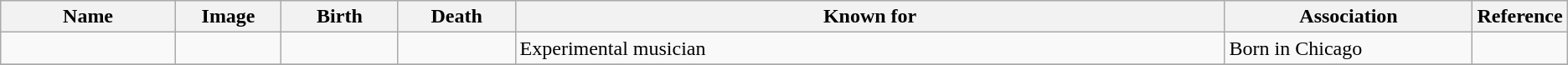<table class="wikitable sortable">
<tr>
<th scope="col" width="140">Name</th>
<th scope="col" width="80" class="unsortable">Image</th>
<th scope="col" width="90">Birth</th>
<th scope="col" width="90">Death</th>
<th scope="col" width="600" class="unsortable">Known for</th>
<th scope="col" width="200" class="unsortable">Association</th>
<th scope="col" width="30" class="unsortable">Reference</th>
</tr>
<tr>
<td></td>
<td></td>
<td align=right></td>
<td></td>
<td>Experimental musician</td>
<td>Born in Chicago</td>
<td align="center"></td>
</tr>
<tr>
</tr>
</table>
